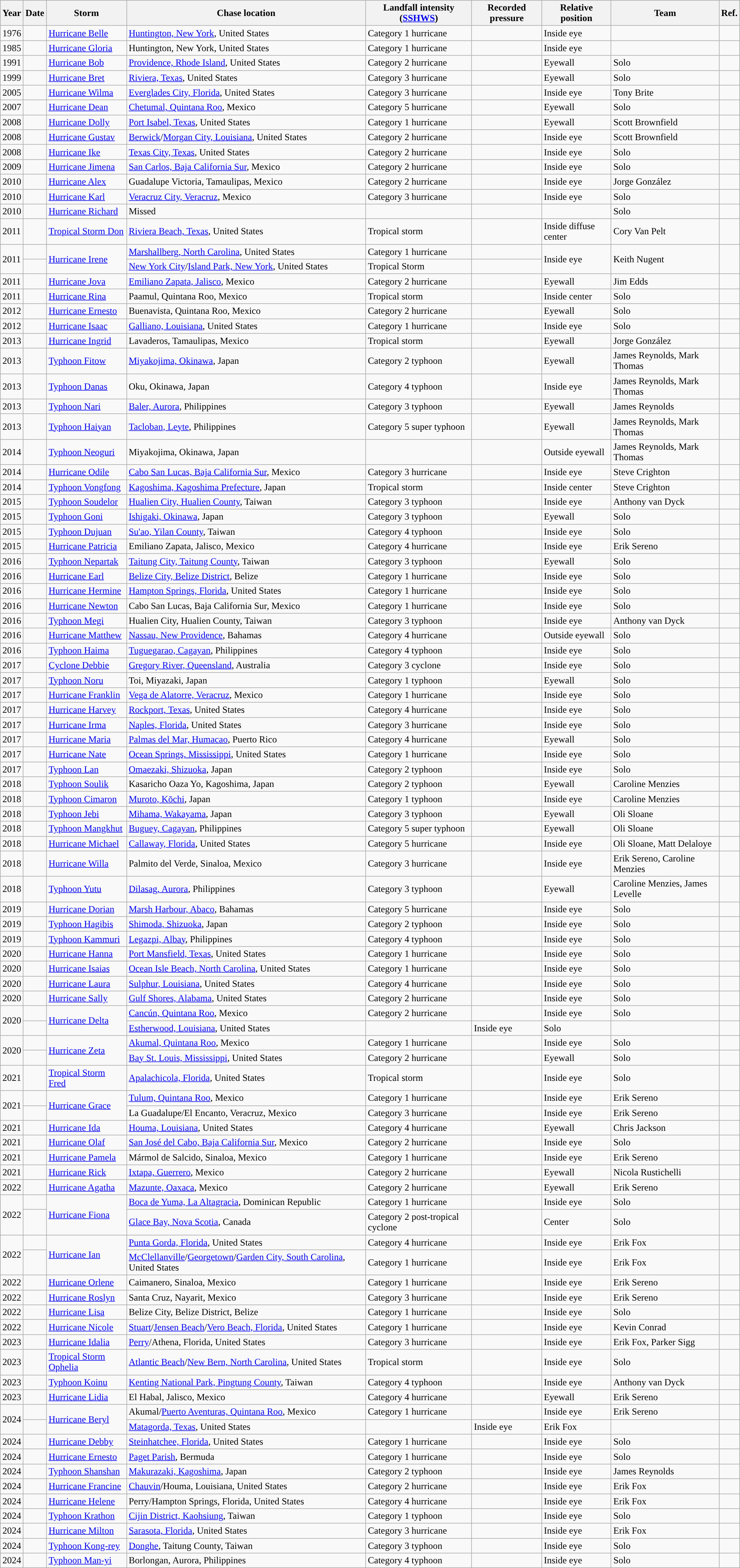<table class="wikitable sortable" style="margin: 1em auto 1em auto;">
<tr>
<th scope="col">Year</th>
<th scope="col">Date</th>
<th scope="col">Storm</th>
<th scope="col">Chase location</th>
<th scope="col">Landfall intensity (<a href='#'>SSHWS</a>)</th>
<th scope="col">Recorded pressure</th>
<th scope="col">Relative position</th>
<th scope="col">Team</th>
<th scope="col">Ref.</th>
</tr>
<tr>
<td scope="row">1976</td>
<td></td>
<td data-sort-value="Belle"><a href='#'>Hurricane Belle</a></td>
<td><a href='#'>Huntington, New York</a>, United States</td>
<td>Category 1 hurricane</td>
<td></td>
<td>Inside eye</td>
<td></td>
<td></td>
</tr>
<tr>
<td scope="row">1985</td>
<td></td>
<td data-sort-value="Gloria"><a href='#'>Hurricane Gloria</a></td>
<td>Huntington, New York, United States</td>
<td>Category 1 hurricane</td>
<td></td>
<td>Inside eye</td>
<td></td>
<td></td>
</tr>
<tr>
<td scope="row">1991</td>
<td></td>
<td data-sort-value="Bob"><a href='#'>Hurricane Bob</a></td>
<td><a href='#'>Providence, Rhode Island</a>, United States</td>
<td>Category 2 hurricane</td>
<td></td>
<td>Eyewall</td>
<td>Solo</td>
<td></td>
</tr>
<tr>
<td scope="row">1999</td>
<td></td>
<td data-sort-value="Bret"><a href='#'>Hurricane Bret</a></td>
<td><a href='#'>Riviera, Texas</a>, United States</td>
<td>Category 3 hurricane</td>
<td></td>
<td>Eyewall</td>
<td>Solo</td>
<td></td>
</tr>
<tr>
<td scope="row">2005</td>
<td></td>
<td data-sort-value="Wilma"><a href='#'>Hurricane Wilma</a></td>
<td><a href='#'>Everglades City, Florida</a>, United States</td>
<td>Category 3 hurricane</td>
<td></td>
<td>Inside eye</td>
<td>Tony Brite</td>
<td></td>
</tr>
<tr>
<td scope="row">2007</td>
<td></td>
<td data-sort-value="Dean"><a href='#'>Hurricane Dean</a></td>
<td><a href='#'>Chetumal, Quintana Roo</a>, Mexico</td>
<td>Category 5 hurricane</td>
<td></td>
<td>Eyewall</td>
<td>Solo</td>
<td></td>
</tr>
<tr>
<td scope="row">2008</td>
<td></td>
<td data-sort-value="Dolly"><a href='#'>Hurricane Dolly</a></td>
<td><a href='#'>Port Isabel, Texas</a>, United States</td>
<td>Category 1 hurricane</td>
<td></td>
<td>Eyewall</td>
<td>Scott Brownfield</td>
<td></td>
</tr>
<tr>
<td scope="row">2008</td>
<td></td>
<td data-sort-value="Gustav"><a href='#'>Hurricane Gustav</a></td>
<td><a href='#'>Berwick</a>/<a href='#'>Morgan City, Louisiana</a>, United States</td>
<td>Category 2 hurricane</td>
<td></td>
<td>Inside eye</td>
<td>Scott Brownfield</td>
<td></td>
</tr>
<tr>
<td scope="row">2008</td>
<td></td>
<td data-sort-value="Ike"><a href='#'>Hurricane Ike</a></td>
<td><a href='#'>Texas City, Texas</a>, United States</td>
<td>Category 2 hurricane</td>
<td></td>
<td>Inside eye</td>
<td>Solo</td>
<td></td>
</tr>
<tr>
<td scope="row">2009</td>
<td></td>
<td data-sort-value="Jimena"><a href='#'>Hurricane Jimena</a></td>
<td><a href='#'>San Carlos, Baja California Sur</a>, Mexico</td>
<td>Category 2 hurricane</td>
<td></td>
<td>Inside eye</td>
<td>Solo</td>
<td></td>
</tr>
<tr>
<td scope="row">2010</td>
<td></td>
<td data-sort-value="Alex"><a href='#'>Hurricane Alex</a></td>
<td>Guadalupe Victoria, Tamaulipas, Mexico</td>
<td>Category 2 hurricane</td>
<td></td>
<td>Inside eye</td>
<td>Jorge González</td>
<td></td>
</tr>
<tr>
<td scope="row">2010</td>
<td></td>
<td data-sort-value="Karl"><a href='#'>Hurricane Karl</a></td>
<td><a href='#'>Veracruz City, Veracruz</a>, Mexico</td>
<td>Category 3 hurricane</td>
<td></td>
<td>Inside eye</td>
<td>Solo</td>
<td></td>
</tr>
<tr>
<td>2010</td>
<td></td>
<td><a href='#'>Hurricane Richard</a></td>
<td>Missed</td>
<td></td>
<td></td>
<td></td>
<td>Solo</td>
<td></td>
</tr>
<tr>
<td scope="row">2011</td>
<td></td>
<td data-sort-value="Don"><a href='#'>Tropical Storm Don</a></td>
<td><a href='#'>Riviera Beach, Texas</a>, United States</td>
<td>Tropical storm</td>
<td></td>
<td>Inside diffuse center</td>
<td>Cory Van Pelt</td>
<td></td>
</tr>
<tr>
<td rowspan="2" scope="row">2011</td>
<td></td>
<td rowspan="2" data-sort-value="Irene"><a href='#'>Hurricane Irene</a></td>
<td><a href='#'>Marshallberg, North Carolina</a>, United States</td>
<td>Category 1 hurricane</td>
<td></td>
<td rowspan="2">Inside eye</td>
<td rowspan="2">Keith Nugent</td>
<td rowspan="2"></td>
</tr>
<tr>
<td></td>
<td><a href='#'>New York City</a>/<a href='#'>Island Park, New York</a>, United States</td>
<td>Tropical Storm</td>
<td></td>
</tr>
<tr>
<td scope="row">2011</td>
<td></td>
<td data-sort-value="Jova"><a href='#'>Hurricane Jova</a></td>
<td><a href='#'>Emiliano Zapata, Jalisco</a>, Mexico</td>
<td>Category 2 hurricane</td>
<td></td>
<td>Eyewall</td>
<td>Jim Edds</td>
<td></td>
</tr>
<tr>
<td scope="row">2011</td>
<td></td>
<td data-sort-value="Rina"><a href='#'>Hurricane Rina</a></td>
<td>Paamul, Quintana Roo, Mexico</td>
<td>Tropical storm</td>
<td></td>
<td>Inside center</td>
<td>Solo</td>
<td></td>
</tr>
<tr>
<td scope="row">2012</td>
<td></td>
<td data-sort-value="Ernesto"><a href='#'>Hurricane Ernesto</a></td>
<td>Buenavista, Quintana Roo, Mexico</td>
<td>Category 2 hurricane</td>
<td></td>
<td>Eyewall</td>
<td>Solo</td>
<td></td>
</tr>
<tr>
<td scope="row">2012</td>
<td></td>
<td data-sort-value="Isaac"><a href='#'>Hurricane Isaac</a></td>
<td><a href='#'>Galliano, Louisiana</a>, United States</td>
<td>Category 1 hurricane</td>
<td></td>
<td>Inside eye</td>
<td>Solo</td>
<td></td>
</tr>
<tr>
<td scope="row">2013</td>
<td></td>
<td data-sort-value="Ingrid"><a href='#'>Hurricane Ingrid</a></td>
<td>Lavaderos, Tamaulipas, Mexico</td>
<td>Tropical storm</td>
<td></td>
<td>Eyewall</td>
<td>Jorge González</td>
<td></td>
</tr>
<tr>
<td scope="row">2013</td>
<td></td>
<td data-sort-value="Fitow"><a href='#'>Typhoon Fitow</a></td>
<td><a href='#'>Miyakojima, Okinawa</a>, Japan</td>
<td>Category 2 typhoon</td>
<td></td>
<td>Eyewall</td>
<td>James Reynolds, Mark Thomas</td>
<td></td>
</tr>
<tr>
<td scope="row">2013</td>
<td></td>
<td data-sort-value="Danas"><a href='#'>Typhoon Danas</a></td>
<td>Oku, Okinawa, Japan</td>
<td>Category 4 typhoon</td>
<td></td>
<td>Inside eye</td>
<td>James Reynolds, Mark Thomas</td>
<td></td>
</tr>
<tr>
<td scope="row">2013</td>
<td></td>
<td data-sort-value="Nari"><a href='#'>Typhoon Nari</a></td>
<td><a href='#'>Baler, Aurora</a>, Philippines</td>
<td>Category 3 typhoon</td>
<td></td>
<td>Eyewall</td>
<td>James Reynolds</td>
<td></td>
</tr>
<tr>
<td scope="row">2013</td>
<td></td>
<td data-sort-value="Haiyan"><a href='#'>Typhoon Haiyan</a></td>
<td><a href='#'>Tacloban, Leyte</a>, Philippines</td>
<td>Category 5 super typhoon</td>
<td></td>
<td>Eyewall</td>
<td>James Reynolds, Mark Thomas</td>
<td></td>
</tr>
<tr>
<td scope="row">2014</td>
<td></td>
<td data-sort-value="Neoguri"><a href='#'>Typhoon Neoguri</a></td>
<td>Miyakojima, Okinawa, Japan</td>
<td></td>
<td></td>
<td>Outside eyewall</td>
<td>James Reynolds, Mark Thomas</td>
<td></td>
</tr>
<tr>
<td scope="row">2014</td>
<td></td>
<td data-sort-value="Odile"><a href='#'>Hurricane Odile</a></td>
<td><a href='#'>Cabo San Lucas, Baja California Sur</a>, Mexico</td>
<td>Category 3 hurricane</td>
<td></td>
<td>Inside eye</td>
<td>Steve Crighton</td>
<td></td>
</tr>
<tr>
<td scope="row">2014</td>
<td></td>
<td data-sort-value="Vongfong"><a href='#'>Typhoon Vongfong</a></td>
<td><a href='#'>Kagoshima, Kagoshima Prefecture</a>, Japan</td>
<td>Tropical storm</td>
<td></td>
<td>Inside center</td>
<td>Steve Crighton</td>
<td></td>
</tr>
<tr>
<td scope="row">2015</td>
<td></td>
<td data-sort-value="Soudelor"><a href='#'>Typhoon Soudelor</a></td>
<td><a href='#'>Hualien City, Hualien County</a>, Taiwan</td>
<td>Category 3 typhoon</td>
<td></td>
<td>Inside eye</td>
<td>Anthony van Dyck</td>
<td></td>
</tr>
<tr>
<td scope="row">2015</td>
<td></td>
<td data-sort-value="Goni"><a href='#'>Typhoon Goni</a></td>
<td><a href='#'>Ishigaki, Okinawa</a>, Japan</td>
<td>Category 3 typhoon</td>
<td></td>
<td>Eyewall</td>
<td>Solo</td>
<td></td>
</tr>
<tr>
<td scope="row">2015</td>
<td></td>
<td data-sort-value="Dujuan"><a href='#'>Typhoon Dujuan</a></td>
<td><a href='#'>Su'ao, Yilan County</a>, Taiwan</td>
<td>Category 4 typhoon</td>
<td></td>
<td>Inside eye</td>
<td>Solo</td>
<td></td>
</tr>
<tr>
<td scope="row">2015</td>
<td></td>
<td data-sort-value="Patricia"><a href='#'>Hurricane Patricia</a></td>
<td>Emiliano Zapata, Jalisco, Mexico</td>
<td>Category 4 hurricane</td>
<td></td>
<td>Inside eye</td>
<td>Erik Sereno</td>
<td></td>
</tr>
<tr>
<td scope="row">2016</td>
<td></td>
<td data-sort-value="Nepartak"><a href='#'>Typhoon Nepartak</a></td>
<td><a href='#'>Taitung City, Taitung County</a>, Taiwan</td>
<td>Category 3 typhoon</td>
<td></td>
<td>Eyewall</td>
<td>Solo</td>
<td></td>
</tr>
<tr>
<td scope="row">2016</td>
<td></td>
<td data-sort-value="Earl"><a href='#'>Hurricane Earl</a></td>
<td><a href='#'>Belize City, Belize District</a>, Belize</td>
<td>Category 1 hurricane</td>
<td></td>
<td>Inside eye</td>
<td>Solo</td>
<td></td>
</tr>
<tr>
<td scope="row">2016</td>
<td></td>
<td data-sort-value="Hermine"><a href='#'>Hurricane Hermine</a></td>
<td><a href='#'>Hampton Springs, Florida</a>, United States</td>
<td>Category 1 hurricane</td>
<td></td>
<td>Inside eye</td>
<td>Solo</td>
<td></td>
</tr>
<tr>
<td scope="row">2016</td>
<td></td>
<td data-sort-value="Newton"><a href='#'>Hurricane Newton</a></td>
<td>Cabo San Lucas, Baja California Sur, Mexico</td>
<td>Category 1 hurricane</td>
<td></td>
<td>Inside eye</td>
<td>Solo</td>
<td></td>
</tr>
<tr>
<td scope="row">2016</td>
<td></td>
<td data-sort-value="Megi"><a href='#'>Typhoon Megi</a></td>
<td>Hualien City, Hualien County, Taiwan</td>
<td>Category 3 typhoon</td>
<td></td>
<td>Inside eye</td>
<td>Anthony van Dyck</td>
<td></td>
</tr>
<tr>
<td scope="row">2016</td>
<td></td>
<td data-sort-value="Matthew"><a href='#'>Hurricane Matthew</a></td>
<td><a href='#'>Nassau, New Providence</a>, Bahamas</td>
<td>Category 4 hurricane</td>
<td></td>
<td>Outside eyewall</td>
<td>Solo</td>
<td></td>
</tr>
<tr>
<td scope="row">2016</td>
<td></td>
<td data-sort-value="Haima"><a href='#'>Typhoon Haima</a></td>
<td><a href='#'>Tuguegarao, Cagayan</a>, Philippines</td>
<td>Category 4 typhoon</td>
<td></td>
<td>Inside eye</td>
<td>Solo</td>
<td></td>
</tr>
<tr>
<td scope="row">2017</td>
<td></td>
<td data-sort-value="Debbie"><a href='#'>Cyclone Debbie</a></td>
<td><a href='#'>Gregory River, Queensland</a>, Australia</td>
<td>Category 3 cyclone</td>
<td></td>
<td>Inside eye</td>
<td>Solo</td>
<td></td>
</tr>
<tr>
<td scope="row">2017</td>
<td></td>
<td data-sort-value="Noru"><a href='#'>Typhoon Noru</a></td>
<td>Toi, Miyazaki, Japan</td>
<td>Category 1 typhoon</td>
<td></td>
<td>Eyewall</td>
<td>Solo</td>
<td></td>
</tr>
<tr>
<td scope="row">2017</td>
<td></td>
<td data-sort-value="Franklin"><a href='#'>Hurricane Franklin</a></td>
<td><a href='#'>Vega de Alatorre, Veracruz</a>, Mexico</td>
<td>Category 1 hurricane</td>
<td></td>
<td>Inside eye</td>
<td>Solo</td>
<td></td>
</tr>
<tr>
<td scope="row">2017</td>
<td></td>
<td data-sort-value="Harvey"><a href='#'>Hurricane Harvey</a></td>
<td><a href='#'>Rockport, Texas</a>, United States</td>
<td>Category 4 hurricane</td>
<td></td>
<td>Inside eye</td>
<td>Solo</td>
<td></td>
</tr>
<tr>
<td scope="row">2017</td>
<td></td>
<td data-sort-value="Irma"><a href='#'>Hurricane Irma</a></td>
<td><a href='#'>Naples, Florida</a>, United States</td>
<td>Category 3 hurricane</td>
<td></td>
<td>Inside eye</td>
<td>Solo</td>
<td></td>
</tr>
<tr>
<td scope="row">2017</td>
<td></td>
<td data-sort-value="Maria"><a href='#'>Hurricane Maria</a></td>
<td><a href='#'>Palmas del Mar, Humacao</a>, Puerto Rico</td>
<td>Category 4 hurricane</td>
<td></td>
<td>Eyewall</td>
<td>Solo</td>
<td></td>
</tr>
<tr>
<td scope="row">2017</td>
<td></td>
<td data-sort-value="Nate"><a href='#'>Hurricane Nate</a></td>
<td><a href='#'>Ocean Springs, Mississippi</a>, United States</td>
<td>Category 1 hurricane</td>
<td></td>
<td>Inside eye</td>
<td>Solo</td>
<td></td>
</tr>
<tr>
<td scope="row">2017</td>
<td></td>
<td data-sort-value="Lan"><a href='#'>Typhoon Lan</a></td>
<td><a href='#'>Omaezaki, Shizuoka</a>, Japan</td>
<td>Category 2 typhoon</td>
<td></td>
<td>Inside eye</td>
<td>Solo</td>
<td></td>
</tr>
<tr>
<td scope="row">2018</td>
<td></td>
<td data-sort-value="Soulik"><a href='#'>Typhoon Soulik</a></td>
<td>Kasaricho Oaza Yo, Kagoshima, Japan</td>
<td>Category 2 typhoon</td>
<td></td>
<td>Eyewall</td>
<td>Caroline Menzies</td>
<td></td>
</tr>
<tr>
<td scope="row">2018</td>
<td></td>
<td data-sort-value="Cimaron"><a href='#'>Typhoon Cimaron</a></td>
<td><a href='#'>Muroto, Kōchi</a>, Japan</td>
<td>Category 1 typhoon</td>
<td></td>
<td>Inside eye</td>
<td>Caroline Menzies</td>
<td></td>
</tr>
<tr>
<td scope="row">2018</td>
<td></td>
<td data-sort-value="Jebi"><a href='#'>Typhoon Jebi</a></td>
<td><a href='#'>Mihama, Wakayama</a>, Japan</td>
<td>Category 3 typhoon</td>
<td></td>
<td>Eyewall</td>
<td>Oli Sloane</td>
<td></td>
</tr>
<tr>
<td scope="row">2018</td>
<td></td>
<td data-sort-value="Mangkhut"><a href='#'>Typhoon Mangkhut</a></td>
<td><a href='#'>Buguey, Cagayan</a>, Philippines</td>
<td>Category 5 super typhoon</td>
<td></td>
<td>Eyewall</td>
<td>Oli Sloane</td>
<td></td>
</tr>
<tr>
<td scope="row">2018</td>
<td></td>
<td data-sort-value="Michael"><a href='#'>Hurricane Michael</a></td>
<td><a href='#'>Callaway, Florida</a>, United States</td>
<td>Category 5 hurricane</td>
<td></td>
<td>Inside eye</td>
<td>Oli Sloane, Matt Delaloye</td>
<td></td>
</tr>
<tr>
<td scope="row">2018</td>
<td></td>
<td data-sort-value="Willa"><a href='#'>Hurricane Willa</a></td>
<td>Palmito del Verde, Sinaloa, Mexico</td>
<td>Category 3 hurricane</td>
<td></td>
<td>Inside eye</td>
<td>Erik Sereno, Caroline Menzies</td>
<td></td>
</tr>
<tr>
<td scope="row">2018</td>
<td></td>
<td data-sort-value="Yutu"><a href='#'>Typhoon Yutu</a></td>
<td><a href='#'>Dilasag, Aurora</a>, Philippines</td>
<td>Category 3 typhoon</td>
<td></td>
<td>Eyewall</td>
<td>Caroline Menzies, James Levelle</td>
<td></td>
</tr>
<tr>
<td scope="row">2019</td>
<td></td>
<td data-sort-value="Dorian"><a href='#'>Hurricane Dorian</a></td>
<td><a href='#'>Marsh Harbour, Abaco</a>, Bahamas</td>
<td>Category 5 hurricane</td>
<td></td>
<td>Inside eye</td>
<td>Solo</td>
<td></td>
</tr>
<tr>
<td scope="row">2019</td>
<td></td>
<td data-sort-value="Hagibis"><a href='#'>Typhoon Hagibis</a></td>
<td><a href='#'>Shimoda, Shizuoka</a>, Japan</td>
<td>Category 2 typhoon</td>
<td></td>
<td>Inside eye</td>
<td>Solo</td>
<td></td>
</tr>
<tr>
<td scope="row">2019</td>
<td></td>
<td data-sort-value="Kammuri"><a href='#'>Typhoon Kammuri</a></td>
<td><a href='#'>Legazpi, Albay</a>, Philippines</td>
<td>Category 4 typhoon</td>
<td></td>
<td>Inside eye</td>
<td>Solo</td>
<td></td>
</tr>
<tr>
<td scope="row">2020</td>
<td></td>
<td data-sort-value="Hanna"><a href='#'>Hurricane Hanna</a></td>
<td><a href='#'>Port Mansfield, Texas</a>, United States</td>
<td>Category 1 hurricane</td>
<td></td>
<td>Inside eye</td>
<td>Solo</td>
<td></td>
</tr>
<tr>
<td scope="row">2020</td>
<td></td>
<td data-sort-value="Isaias"><a href='#'>Hurricane Isaias</a></td>
<td><a href='#'>Ocean Isle Beach, North Carolina</a>, United States</td>
<td>Category 1 hurricane</td>
<td></td>
<td>Inside eye</td>
<td>Solo</td>
<td></td>
</tr>
<tr>
<td scope="row">2020</td>
<td></td>
<td data-sort-value="Laura"><a href='#'>Hurricane Laura</a></td>
<td><a href='#'>Sulphur, Louisiana</a>, United States</td>
<td>Category 4 hurricane</td>
<td></td>
<td>Inside eye</td>
<td>Solo</td>
<td></td>
</tr>
<tr>
<td scope="row">2020</td>
<td></td>
<td data-sort-value="Sally"><a href='#'>Hurricane Sally</a></td>
<td><a href='#'>Gulf Shores, Alabama</a>, United States</td>
<td>Category 2 hurricane</td>
<td></td>
<td>Inside eye</td>
<td>Solo</td>
<td></td>
</tr>
<tr>
<td rowspan="2" scope="row">2020</td>
<td></td>
<td rowspan="2" data-sort-value="Delta"><a href='#'>Hurricane Delta</a></td>
<td><a href='#'>Cancún, Quintana Roo</a>, Mexico</td>
<td>Category 2 hurricane</td>
<td></td>
<td>Inside eye</td>
<td>Solo</td>
<td></td>
</tr>
<tr>
<td></td>
<td><a href='#'>Estherwood, Louisiana</a>, United States</td>
<td></td>
<td>Inside eye</td>
<td>Solo</td>
<td></td>
</tr>
<tr>
<td rowspan="2" scope="row">2020</td>
<td></td>
<td rowspan="2" data-sort-value="Zeta"><a href='#'>Hurricane Zeta</a></td>
<td><a href='#'>Akumal, Quintana Roo</a>, Mexico</td>
<td>Category 1 hurricane</td>
<td></td>
<td>Inside eye</td>
<td>Solo</td>
<td></td>
</tr>
<tr>
<td></td>
<td><a href='#'>Bay St. Louis, Mississippi</a>, United States</td>
<td>Category 2 hurricane</td>
<td></td>
<td>Eyewall</td>
<td>Solo</td>
<td></td>
</tr>
<tr>
<td scope="row">2021</td>
<td></td>
<td data-sort-value="Fred"><a href='#'>Tropical Storm Fred</a></td>
<td><a href='#'>Apalachicola, Florida</a>, United States</td>
<td>Tropical storm</td>
<td></td>
<td>Inside eye</td>
<td>Solo</td>
<td></td>
</tr>
<tr>
<td rowspan="2" scope="row">2021</td>
<td></td>
<td rowspan="2" data-sort-value="Grace"><a href='#'>Hurricane Grace</a></td>
<td><a href='#'>Tulum, Quintana Roo</a>, Mexico</td>
<td>Category 1 hurricane</td>
<td></td>
<td>Inside eye</td>
<td>Erik Sereno</td>
<td></td>
</tr>
<tr>
<td></td>
<td>La Guadalupe/El Encanto, Veracruz, Mexico</td>
<td>Category 3 hurricane</td>
<td></td>
<td>Inside eye</td>
<td>Erik Sereno</td>
<td></td>
</tr>
<tr>
<td scope="row">2021</td>
<td></td>
<td data-sort-value="Ida"><a href='#'>Hurricane Ida</a></td>
<td><a href='#'>Houma, Louisiana</a>, United States</td>
<td>Category 4 hurricane</td>
<td></td>
<td>Eyewall</td>
<td>Chris Jackson</td>
<td></td>
</tr>
<tr>
<td scope="row">2021</td>
<td></td>
<td data-sort-value="Olaf"><a href='#'>Hurricane Olaf</a></td>
<td><a href='#'>San José del Cabo, Baja California Sur</a>, Mexico</td>
<td>Category 2 hurricane</td>
<td></td>
<td>Inside eye</td>
<td>Solo</td>
<td></td>
</tr>
<tr>
<td>2021</td>
<td></td>
<td><a href='#'>Hurricane Pamela</a></td>
<td>Mármol de Salcido, Sinaloa, Mexico</td>
<td>Category 1 hurricane</td>
<td></td>
<td>Inside eye</td>
<td>Erik Sereno</td>
<td></td>
</tr>
<tr>
<td>2021</td>
<td></td>
<td><a href='#'>Hurricane Rick</a></td>
<td><a href='#'>Ixtapa, Guerrero</a>, Mexico</td>
<td>Category 2 hurricane</td>
<td></td>
<td>Eyewall</td>
<td>Nicola Rustichelli</td>
<td></td>
</tr>
<tr>
<td>2022</td>
<td></td>
<td><a href='#'>Hurricane Agatha</a></td>
<td><a href='#'>Mazunte, Oaxaca</a>, Mexico</td>
<td>Category 2 hurricane</td>
<td></td>
<td>Eyewall</td>
<td>Erik Sereno</td>
<td></td>
</tr>
<tr>
<td rowspan="2">2022</td>
<td></td>
<td rowspan="2"><a href='#'>Hurricane Fiona</a></td>
<td><a href='#'>Boca de Yuma, La Altagracia</a>, Dominican Republic</td>
<td>Category 1 hurricane</td>
<td></td>
<td>Inside eye</td>
<td>Solo</td>
<td></td>
</tr>
<tr>
<td></td>
<td><a href='#'>Glace Bay, Nova Scotia</a>, Canada</td>
<td>Category 2 post-tropical cyclone</td>
<td></td>
<td>Center</td>
<td>Solo</td>
<td></td>
</tr>
<tr>
<td rowspan="2">2022</td>
<td></td>
<td rowspan="2"><a href='#'>Hurricane Ian</a></td>
<td><a href='#'>Punta Gorda, Florida</a>, United States</td>
<td>Category 4 hurricane</td>
<td></td>
<td>Inside eye</td>
<td>Erik Fox</td>
<td></td>
</tr>
<tr>
<td></td>
<td><a href='#'>McClellanville</a>/<a href='#'>Georgetown</a>/<a href='#'>Garden City, South Carolina</a>, United States</td>
<td>Category 1 hurricane</td>
<td></td>
<td>Inside eye</td>
<td>Erik Fox</td>
<td></td>
</tr>
<tr>
<td>2022</td>
<td></td>
<td><a href='#'>Hurricane Orlene</a></td>
<td>Caimanero, Sinaloa, Mexico</td>
<td>Category 1 hurricane</td>
<td></td>
<td>Inside eye</td>
<td>Erik Sereno</td>
<td></td>
</tr>
<tr>
<td>2022</td>
<td></td>
<td><a href='#'>Hurricane Roslyn</a></td>
<td>Santa Cruz, Nayarit, Mexico</td>
<td>Category 3 hurricane</td>
<td></td>
<td>Inside eye</td>
<td>Erik Sereno</td>
<td></td>
</tr>
<tr>
<td>2022</td>
<td></td>
<td><a href='#'>Hurricane Lisa</a></td>
<td>Belize City, Belize District, Belize</td>
<td>Category 1 hurricane</td>
<td></td>
<td>Inside eye</td>
<td>Solo</td>
<td></td>
</tr>
<tr>
<td>2022</td>
<td></td>
<td><a href='#'>Hurricane Nicole</a></td>
<td><a href='#'>Stuart</a>/<a href='#'>Jensen Beach</a>/<a href='#'>Vero Beach, Florida</a>, United States</td>
<td>Category 1 hurricane</td>
<td></td>
<td>Inside eye</td>
<td>Kevin Conrad</td>
<td></td>
</tr>
<tr>
<td>2023</td>
<td></td>
<td><a href='#'>Hurricane Idalia</a></td>
<td><a href='#'>Perry</a>/Athena, Florida, United States</td>
<td>Category 3 hurricane</td>
<td></td>
<td>Inside eye</td>
<td>Erik Fox, Parker Sigg</td>
<td></td>
</tr>
<tr>
<td>2023</td>
<td></td>
<td><a href='#'>Tropical Storm Ophelia</a></td>
<td><a href='#'>Atlantic Beach</a>/<a href='#'>New Bern, North Carolina</a>, United States</td>
<td>Tropical storm</td>
<td></td>
<td>Inside eye</td>
<td>Solo</td>
<td></td>
</tr>
<tr>
<td>2023</td>
<td></td>
<td><a href='#'>Typhoon Koinu</a></td>
<td><a href='#'>Kenting National Park, Pingtung County</a>, Taiwan</td>
<td>Category 4 typhoon</td>
<td></td>
<td>Inside eye</td>
<td>Anthony van Dyck</td>
<td></td>
</tr>
<tr>
<td>2023</td>
<td></td>
<td><a href='#'>Hurricane Lidia</a></td>
<td>El Habal, Jalisco, Mexico</td>
<td>Category 4 hurricane</td>
<td></td>
<td>Eyewall</td>
<td>Erik Sereno</td>
<td></td>
</tr>
<tr>
<td rowspan="2">2024</td>
<td></td>
<td rowspan="2"><a href='#'>Hurricane Beryl</a></td>
<td>Akumal/<a href='#'>Puerto Aventuras, Quintana Roo</a>, Mexico</td>
<td>Category 1 hurricane</td>
<td></td>
<td>Inside eye</td>
<td>Erik Sereno</td>
<td></td>
</tr>
<tr>
<td></td>
<td><a href='#'>Matagorda, Texas</a>, United States</td>
<td></td>
<td>Inside eye</td>
<td>Erik Fox</td>
<td></td>
</tr>
<tr>
<td>2024</td>
<td></td>
<td><a href='#'>Hurricane Debby</a></td>
<td><a href='#'>Steinhatchee, Florida</a>, United States</td>
<td>Category 1 hurricane</td>
<td></td>
<td>Inside eye</td>
<td>Solo</td>
<td></td>
</tr>
<tr>
<td>2024</td>
<td></td>
<td><a href='#'>Hurricane Ernesto</a></td>
<td><a href='#'>Paget Parish</a>, Bermuda</td>
<td>Category 1 hurricane</td>
<td></td>
<td>Inside eye</td>
<td>Solo</td>
<td></td>
</tr>
<tr>
<td>2024</td>
<td></td>
<td><a href='#'>Typhoon Shanshan</a></td>
<td><a href='#'>Makurazaki, Kagoshima</a>, Japan</td>
<td>Category 2 typhoon</td>
<td></td>
<td>Inside eye</td>
<td>James Reynolds</td>
<td></td>
</tr>
<tr>
<td>2024</td>
<td></td>
<td><a href='#'>Hurricane Francine</a></td>
<td><a href='#'>Chauvin</a>/Houma, Louisiana, United States</td>
<td>Category 2 hurricane</td>
<td></td>
<td>Inside eye</td>
<td>Erik Fox</td>
<td></td>
</tr>
<tr>
<td>2024</td>
<td></td>
<td><a href='#'>Hurricane Helene</a></td>
<td>Perry/Hampton Springs, Florida, United States</td>
<td>Category 4 hurricane</td>
<td></td>
<td>Inside eye</td>
<td>Erik Fox</td>
<td></td>
</tr>
<tr>
<td>2024</td>
<td></td>
<td><a href='#'>Typhoon Krathon</a></td>
<td><a href='#'>Cijin District, Kaohsiung</a>, Taiwan</td>
<td>Category 1 typhoon</td>
<td></td>
<td>Inside eye</td>
<td>Solo</td>
<td></td>
</tr>
<tr>
<td>2024</td>
<td></td>
<td><a href='#'>Hurricane Milton</a></td>
<td><a href='#'>Sarasota, Florida</a>, United States</td>
<td>Category 3 hurricane</td>
<td></td>
<td>Inside eye</td>
<td>Erik Fox</td>
<td></td>
</tr>
<tr>
<td>2024</td>
<td></td>
<td><a href='#'>Typhoon Kong-rey</a></td>
<td><a href='#'>Donghe</a>, Taitung County, Taiwan</td>
<td>Category 3 typhoon</td>
<td></td>
<td>Inside eye</td>
<td>Solo</td>
<td></td>
</tr>
<tr>
<td>2024</td>
<td></td>
<td><a href='#'>Typhoon Man-yi</a></td>
<td>Borlongan, Aurora, Philippines</td>
<td>Category 4 typhoon</td>
<td></td>
<td>Inside eye</td>
<td>Solo</td>
<td></td>
</tr>
</table>
